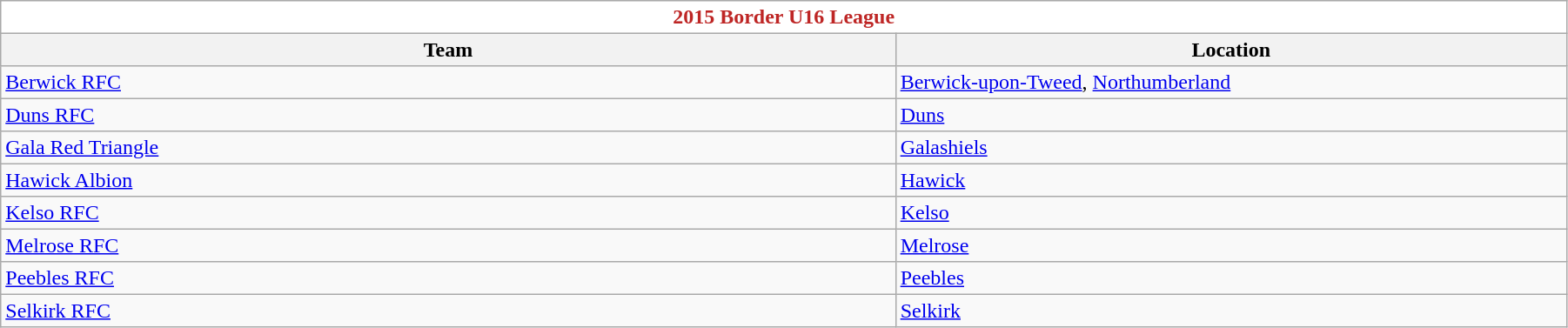<table class="wikitable sortable" style="text-align:left; line-height:110%; font-size:100%; width:95%;">
<tr>
<td colspan=4 align=center  style="background-color:#ffffff;color:#BE2625"><strong>2015 Border U16 League</strong></td>
</tr>
<tr>
<th width="40%">Team</th>
<th width="30%">Location</th>
</tr>
<tr>
<td><a href='#'>Berwick RFC</a></td>
<td><a href='#'>Berwick-upon-Tweed</a>, <a href='#'>Northumberland</a></td>
</tr>
<tr>
<td><a href='#'>Duns RFC</a></td>
<td><a href='#'>Duns</a></td>
</tr>
<tr>
<td><a href='#'>Gala Red Triangle</a></td>
<td><a href='#'>Galashiels</a></td>
</tr>
<tr>
<td><a href='#'>Hawick Albion</a></td>
<td><a href='#'>Hawick</a></td>
</tr>
<tr>
<td><a href='#'>Kelso RFC</a></td>
<td><a href='#'>Kelso</a></td>
</tr>
<tr>
<td><a href='#'>Melrose RFC</a></td>
<td><a href='#'>Melrose</a></td>
</tr>
<tr>
<td><a href='#'>Peebles RFC</a></td>
<td><a href='#'>Peebles</a></td>
</tr>
<tr>
<td><a href='#'>Selkirk RFC</a></td>
<td><a href='#'>Selkirk</a></td>
</tr>
</table>
